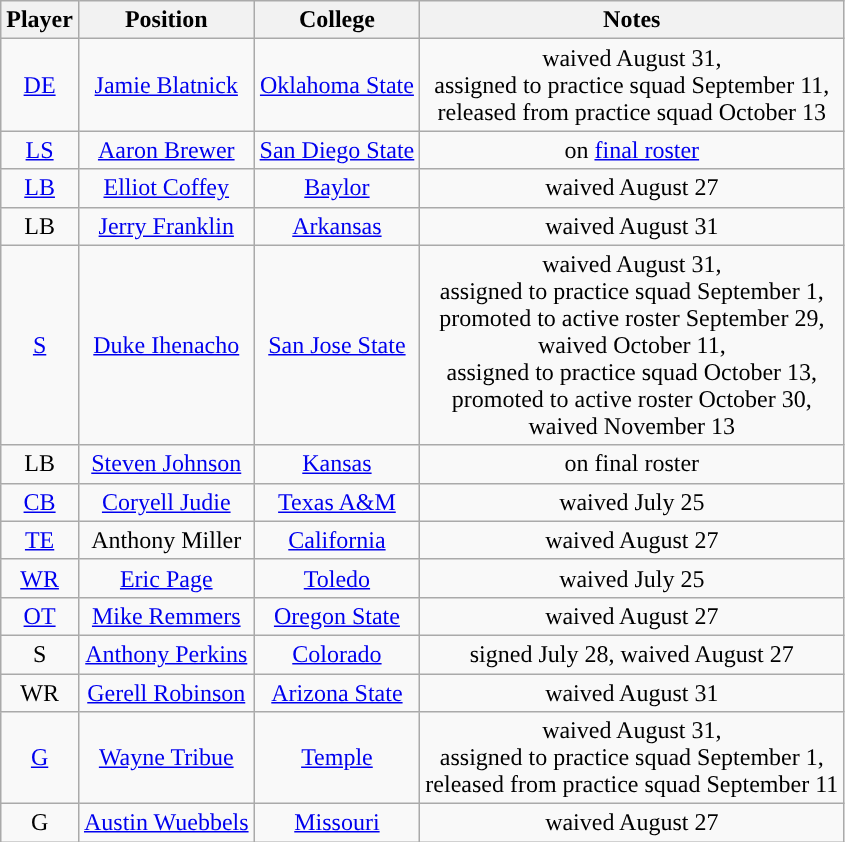<table class="wikitable" style="text-align:center">
<tr>
<th>Player</th>
<th>Position</th>
<th>College</th>
<th>Notes</th>
</tr>
<tr>
<td><a href='#'>DE</a></td>
<td><a href='#'>Jamie Blatnick</a></td>
<td><a href='#'>Oklahoma State</a></td>
<td>waived August 31,<br>assigned to practice squad September 11,<br>released from practice squad October 13</td>
</tr>
<tr>
<td><a href='#'>LS</a></td>
<td><a href='#'>Aaron Brewer</a></td>
<td><a href='#'>San Diego State</a></td>
<td>on <a href='#'>final roster</a></td>
</tr>
<tr>
<td><a href='#'>LB</a></td>
<td><a href='#'>Elliot Coffey</a></td>
<td><a href='#'>Baylor</a></td>
<td>waived August 27</td>
</tr>
<tr>
<td>LB</td>
<td><a href='#'>Jerry Franklin</a></td>
<td><a href='#'>Arkansas</a></td>
<td>waived August 31</td>
</tr>
<tr>
<td><a href='#'>S</a></td>
<td><a href='#'>Duke Ihenacho</a></td>
<td><a href='#'>San Jose State</a></td>
<td>waived August 31,<br>assigned to practice squad September 1,<br>promoted to active roster September 29,<br>waived October 11,<br>assigned to practice squad October 13,<br>promoted to active roster October 30,<br>waived November 13</td>
</tr>
<tr>
<td>LB</td>
<td><a href='#'>Steven Johnson</a></td>
<td><a href='#'>Kansas</a></td>
<td>on final roster</td>
</tr>
<tr>
<td><a href='#'>CB</a></td>
<td><a href='#'>Coryell Judie</a></td>
<td><a href='#'>Texas A&M</a></td>
<td>waived July 25</td>
</tr>
<tr>
<td><a href='#'>TE</a></td>
<td>Anthony Miller</td>
<td><a href='#'>California</a></td>
<td>waived August 27</td>
</tr>
<tr>
<td><a href='#'>WR</a></td>
<td><a href='#'>Eric Page</a></td>
<td><a href='#'>Toledo</a></td>
<td>waived July 25</td>
</tr>
<tr>
<td><a href='#'>OT</a></td>
<td><a href='#'>Mike Remmers</a></td>
<td><a href='#'>Oregon State</a></td>
<td>waived August 27</td>
</tr>
<tr>
<td>S</td>
<td><a href='#'>Anthony Perkins</a></td>
<td><a href='#'>Colorado</a></td>
<td>signed July 28, waived August 27</td>
</tr>
<tr>
<td>WR</td>
<td><a href='#'>Gerell Robinson</a></td>
<td><a href='#'>Arizona State</a></td>
<td>waived August 31</td>
</tr>
<tr>
<td><a href='#'>G</a></td>
<td><a href='#'>Wayne Tribue</a></td>
<td><a href='#'>Temple</a></td>
<td>waived August 31,<br>assigned to practice squad September 1,<br>released from practice squad September 11</td>
</tr>
<tr>
<td>G</td>
<td><a href='#'>Austin Wuebbels</a></td>
<td><a href='#'>Missouri</a></td>
<td>waived August 27</td>
</tr>
</table>
